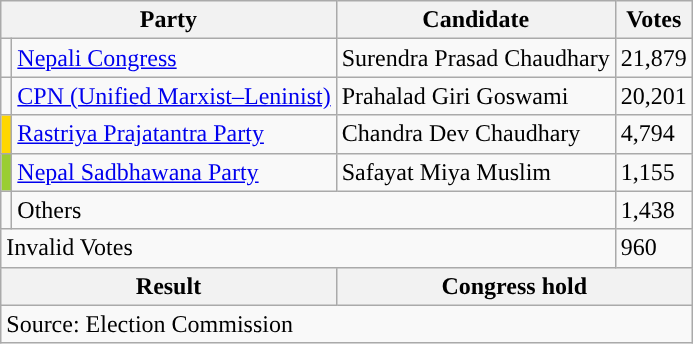<table class="wikitable">
<tr>
<th colspan="2">Party</th>
<th>Candidate</th>
<th>Votes</th>
</tr>
<tr>
<td style="background-color:"></td>
<td><a href='#'>Nepali Congress</a></td>
<td>Surendra Prasad Chaudhary</td>
<td>21,879</td>
</tr>
<tr>
<td style="background-color:"></td>
<td><a href='#'>CPN (Unified Marxist–Leninist)</a></td>
<td>Prahalad Giri Goswami</td>
<td>20,201</td>
</tr>
<tr>
<td style="background-color:gold"></td>
<td><a href='#'>Rastriya Prajatantra Party</a></td>
<td>Chandra Dev Chaudhary</td>
<td>4,794</td>
</tr>
<tr>
<td style="background-color:yellowgreen"></td>
<td><a href='#'>Nepal Sadbhawana Party</a></td>
<td>Safayat Miya Muslim</td>
<td>1,155</td>
</tr>
<tr>
<td></td>
<td colspan="2">Others</td>
<td>1,438</td>
</tr>
<tr>
<td colspan="3">Invalid Votes</td>
<td>960</td>
</tr>
<tr>
<th colspan="2">Result</th>
<th colspan="2">Congress hold</th>
</tr>
<tr>
<td colspan="4">Source: Election Commission</td>
</tr>
</table>
